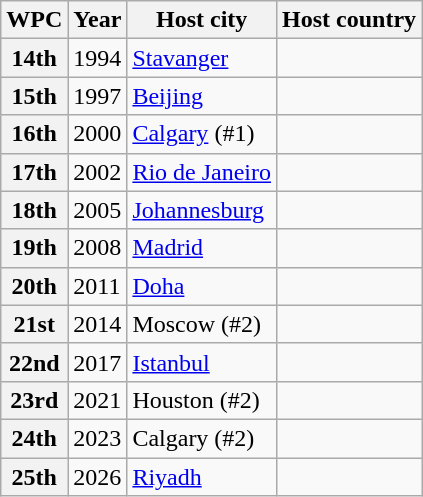<table class="wikitable">
<tr>
<th>WPC</th>
<th>Year</th>
<th>Host city</th>
<th>Host country</th>
</tr>
<tr>
<th>14th</th>
<td>1994</td>
<td><a href='#'>Stavanger</a></td>
<td></td>
</tr>
<tr>
<th>15th</th>
<td>1997</td>
<td><a href='#'>Beijing</a></td>
<td></td>
</tr>
<tr>
<th>16th <small></small></th>
<td>2000</td>
<td><a href='#'>Calgary</a> (#1)</td>
<td></td>
</tr>
<tr>
<th>17th <small></small></th>
<td>2002</td>
<td><a href='#'>Rio de Janeiro</a></td>
<td></td>
</tr>
<tr>
<th>18th <small></small></th>
<td>2005</td>
<td><a href='#'>Johannesburg</a></td>
<td></td>
</tr>
<tr>
<th>19th <small></small></th>
<td>2008</td>
<td><a href='#'>Madrid</a></td>
<td></td>
</tr>
<tr>
<th>20th <small></small></th>
<td>2011</td>
<td><a href='#'>Doha</a></td>
<td></td>
</tr>
<tr>
<th>21st <small></small></th>
<td>2014</td>
<td>Moscow (#2)</td>
<td></td>
</tr>
<tr>
<th>22nd <small></small></th>
<td>2017</td>
<td><a href='#'>Istanbul</a></td>
<td></td>
</tr>
<tr>
<th>23rd <small></small></th>
<td>2021</td>
<td>Houston (#2)</td>
<td></td>
</tr>
<tr>
<th>24th <small></small></th>
<td>2023</td>
<td>Calgary (#2)</td>
<td></td>
</tr>
<tr>
<th>25th</th>
<td>2026</td>
<td><a href='#'>Riyadh</a></td>
<td></td>
</tr>
</table>
